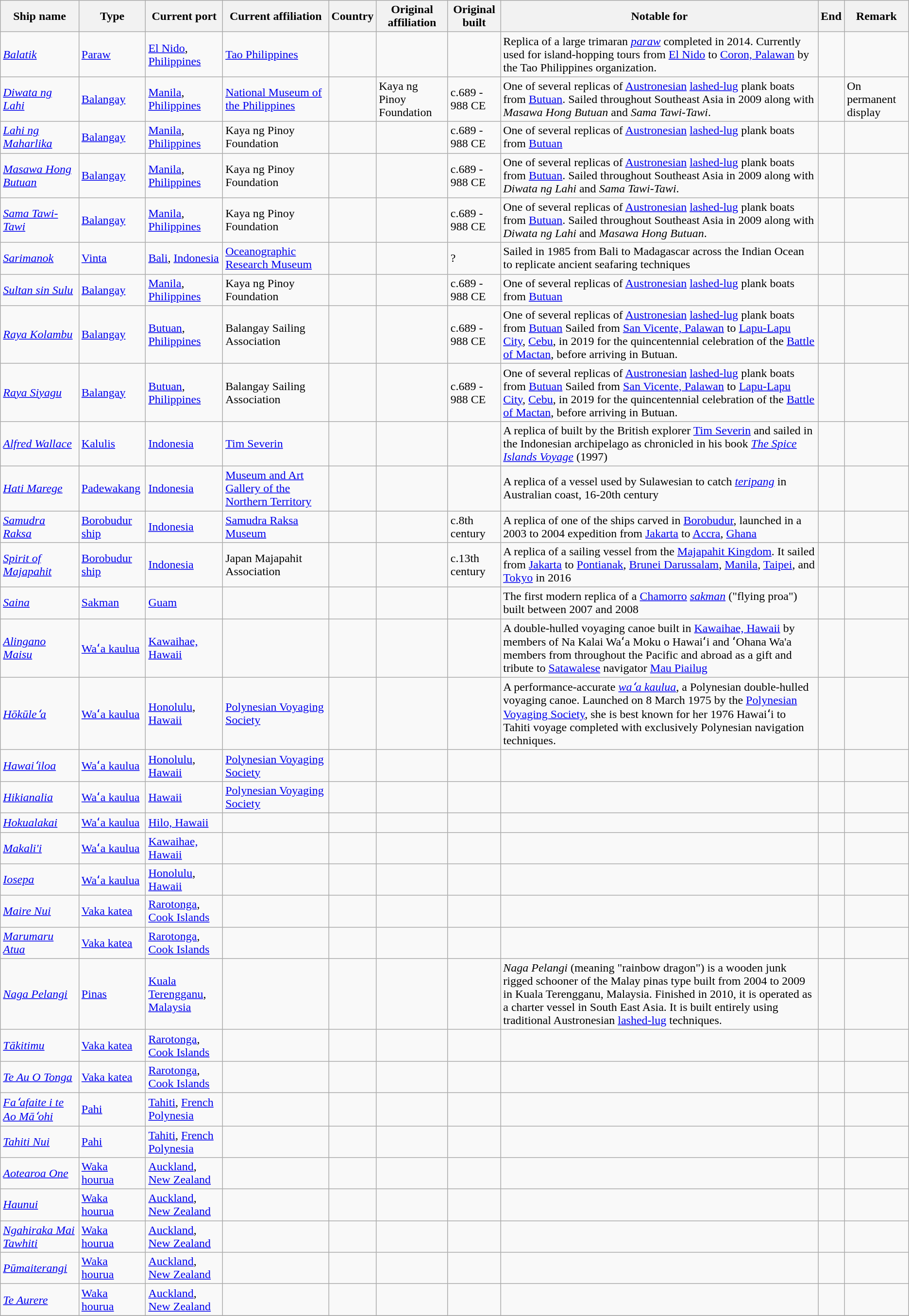<table class="wikitable">
<tr>
<th>Ship name</th>
<th>Type</th>
<th>Current port</th>
<th>Current affiliation</th>
<th>Country</th>
<th>Original affiliation</th>
<th>Original built</th>
<th>Notable for</th>
<th>End</th>
<th>Remark</th>
</tr>
<tr>
<td><em><a href='#'>Balatik</a></em></td>
<td><a href='#'>Paraw</a></td>
<td><a href='#'>El Nido</a>, <a href='#'>Philippines</a></td>
<td><a href='#'>Tao Philippines</a></td>
<td></td>
<td></td>
<td></td>
<td>Replica of a large trimaran <em><a href='#'>paraw</a></em> completed in 2014. Currently used for island-hopping tours from <a href='#'>El Nido</a> to <a href='#'>Coron, Palawan</a> by the Tao Philippines organization.</td>
<td></td>
<td></td>
</tr>
<tr>
<td><em><a href='#'>Diwata ng Lahi</a></em></td>
<td><a href='#'>Balangay</a></td>
<td><a href='#'>Manila</a>, <a href='#'>Philippines</a></td>
<td><a href='#'>National Museum of the Philippines</a></td>
<td></td>
<td>Kaya ng Pinoy Foundation</td>
<td>c.689 - 988  CE</td>
<td>One of several replicas of <a href='#'>Austronesian</a> <a href='#'>lashed-lug</a> plank boats from <a href='#'>Butuan</a>. Sailed throughout Southeast Asia in 2009 along with <em>Masawa Hong Butuan</em> and <em>Sama Tawi-Tawi</em>.</td>
<td></td>
<td>On permanent display</td>
</tr>
<tr>
<td><em><a href='#'>Lahi ng Maharlika</a></em></td>
<td><a href='#'>Balangay</a></td>
<td><a href='#'>Manila</a>, <a href='#'>Philippines</a></td>
<td>Kaya ng Pinoy Foundation</td>
<td></td>
<td></td>
<td>c.689 - 988  CE</td>
<td>One of several replicas of <a href='#'>Austronesian</a> <a href='#'>lashed-lug</a> plank boats from <a href='#'>Butuan</a></td>
<td></td>
<td></td>
</tr>
<tr>
<td><em><a href='#'>Masawa Hong Butuan</a></em></td>
<td><a href='#'>Balangay</a></td>
<td><a href='#'>Manila</a>, <a href='#'>Philippines</a></td>
<td>Kaya ng Pinoy Foundation</td>
<td></td>
<td></td>
<td>c.689 - 988  CE</td>
<td>One of several replicas of <a href='#'>Austronesian</a> <a href='#'>lashed-lug</a> plank boats from <a href='#'>Butuan</a>. Sailed throughout Southeast Asia in 2009 along with <em>Diwata ng Lahi</em> and <em>Sama Tawi-Tawi</em>.</td>
<td></td>
<td></td>
</tr>
<tr>
<td><em><a href='#'>Sama Tawi-Tawi</a></em></td>
<td><a href='#'>Balangay</a></td>
<td><a href='#'>Manila</a>, <a href='#'>Philippines</a></td>
<td>Kaya ng Pinoy Foundation</td>
<td></td>
<td></td>
<td>c.689 - 988  CE</td>
<td>One of several replicas of <a href='#'>Austronesian</a> <a href='#'>lashed-lug</a> plank boats from <a href='#'>Butuan</a>. Sailed throughout Southeast Asia in 2009 along with <em>Diwata ng Lahi</em> and <em>Masawa Hong Butuan</em>.</td>
<td></td>
<td></td>
</tr>
<tr>
<td><em><a href='#'>Sarimanok</a></em></td>
<td><a href='#'>Vinta</a></td>
<td><a href='#'>Bali</a>, <a href='#'>Indonesia</a></td>
<td><a href='#'>Oceanographic Research Museum</a></td>
<td></td>
<td></td>
<td>?</td>
<td>Sailed in 1985 from Bali to Madagascar across the Indian Ocean to replicate ancient seafaring techniques</td>
<td></td>
<td></td>
</tr>
<tr>
<td><em><a href='#'>Sultan sin Sulu</a></em></td>
<td><a href='#'>Balangay</a></td>
<td><a href='#'>Manila</a>, <a href='#'>Philippines</a></td>
<td>Kaya ng Pinoy Foundation</td>
<td></td>
<td></td>
<td>c.689 - 988  CE</td>
<td>One of several replicas of <a href='#'>Austronesian</a> <a href='#'>lashed-lug</a> plank boats from <a href='#'>Butuan</a></td>
<td></td>
<td></td>
</tr>
<tr>
<td><em><a href='#'>Raya Kolambu</a></em></td>
<td><a href='#'>Balangay</a></td>
<td><a href='#'>Butuan</a>, <a href='#'>Philippines</a></td>
<td>Balangay Sailing Association</td>
<td></td>
<td></td>
<td>c.689 - 988  CE</td>
<td>One of several replicas of <a href='#'>Austronesian</a> <a href='#'>lashed-lug</a> plank boats from <a href='#'>Butuan</a> Sailed from <a href='#'>San Vicente, Palawan</a> to <a href='#'>Lapu-Lapu City</a>, <a href='#'>Cebu</a>, in 2019 for the quincentennial celebration of the <a href='#'>Battle of Mactan</a>, before arriving in Butuan.</td>
<td></td>
<td></td>
</tr>
<tr>
<td><em><a href='#'>Raya Siyagu</a></em></td>
<td><a href='#'>Balangay</a></td>
<td><a href='#'>Butuan</a>, <a href='#'>Philippines</a></td>
<td>Balangay Sailing Association</td>
<td></td>
<td></td>
<td>c.689 - 988  CE</td>
<td>One of several replicas of <a href='#'>Austronesian</a> <a href='#'>lashed-lug</a> plank boats from <a href='#'>Butuan</a> Sailed from <a href='#'>San Vicente, Palawan</a> to <a href='#'>Lapu-Lapu City</a>, <a href='#'>Cebu</a>, in 2019 for the quincentennial celebration of the <a href='#'>Battle of Mactan</a>, before arriving in Butuan.</td>
<td></td>
<td></td>
</tr>
<tr>
<td><em><a href='#'>Alfred Wallace</a></em></td>
<td><a href='#'>Kalulis</a></td>
<td><a href='#'>Indonesia</a></td>
<td><a href='#'>Tim Severin</a></td>
<td></td>
<td></td>
<td></td>
<td>A replica of built by the British explorer <a href='#'>Tim Severin</a> and sailed in the Indonesian archipelago as chronicled in his book <em><a href='#'>The Spice Islands Voyage</a></em> (1997)</td>
<td></td>
<td></td>
</tr>
<tr>
<td><em><a href='#'>Hati Marege</a></em></td>
<td><a href='#'>Padewakang</a></td>
<td><a href='#'>Indonesia</a></td>
<td><a href='#'>Museum and Art Gallery of the Northern Territory</a></td>
<td></td>
<td></td>
<td></td>
<td>A replica of a vessel used by Sulawesian to catch <a href='#'><em>teripang</em></a> in Australian coast, 16-20th century</td>
<td></td>
<td></td>
</tr>
<tr>
<td><em><a href='#'>Samudra Raksa</a></em></td>
<td><a href='#'>Borobudur ship</a></td>
<td><a href='#'>Indonesia</a></td>
<td><a href='#'>Samudra Raksa Museum</a> </td>
<td></td>
<td></td>
<td>c.8th century</td>
<td>A replica of one of the ships carved in <a href='#'>Borobudur</a>, launched in a 2003 to 2004 expedition from <a href='#'>Jakarta</a> to <a href='#'>Accra</a>, <a href='#'>Ghana</a></td>
<td></td>
<td></td>
</tr>
<tr>
<td><em><a href='#'>Spirit of Majapahit</a></em></td>
<td><a href='#'>Borobudur ship</a></td>
<td><a href='#'>Indonesia</a></td>
<td>Japan Majapahit Association</td>
<td></td>
<td></td>
<td>c.13th century</td>
<td>A replica of a sailing vessel from the <a href='#'>Majapahit Kingdom</a>. It sailed from <a href='#'>Jakarta</a> to <a href='#'>Pontianak</a>, <a href='#'>Brunei Darussalam</a>, <a href='#'>Manila</a>, <a href='#'>Taipei</a>, and <a href='#'>Tokyo</a> in 2016</td>
<td></td>
<td></td>
</tr>
<tr>
<td><em><a href='#'>Saina</a></em></td>
<td><a href='#'>Sakman</a></td>
<td><a href='#'>Guam</a></td>
<td></td>
<td></td>
<td></td>
<td></td>
<td>The first modern replica of a <a href='#'>Chamorro</a> <em><a href='#'>sakman</a></em> ("flying proa") built between 2007 and 2008</td>
<td></td>
<td></td>
</tr>
<tr>
<td><em><a href='#'>Alingano Maisu</a></em></td>
<td><a href='#'>Waʻa kaulua</a></td>
<td><a href='#'>Kawaihae, Hawaii</a></td>
<td></td>
<td></td>
<td></td>
<td></td>
<td>A double-hulled voyaging canoe built in <a href='#'>Kawaihae, Hawaii</a> by members of Na Kalai Waʻa Moku o Hawaiʻi and ʻOhana Wa'a members from throughout the Pacific and abroad as a gift and tribute to <a href='#'>Satawalese</a> navigator <a href='#'>Mau Piailug</a></td>
<td></td>
<td></td>
</tr>
<tr>
<td><em><a href='#'>Hōkūleʻa</a></em></td>
<td><a href='#'>Waʻa kaulua</a></td>
<td><a href='#'>Honolulu</a>, <a href='#'>Hawaii</a></td>
<td><a href='#'>Polynesian Voyaging Society</a></td>
<td></td>
<td></td>
<td></td>
<td>A performance-accurate <em><a href='#'>waʻa kaulua</a></em>, a Polynesian double-hulled voyaging canoe. Launched on 8 March 1975 by the <a href='#'>Polynesian Voyaging Society</a>, she is best known for her 1976 Hawaiʻi to Tahiti voyage completed with exclusively Polynesian navigation techniques.</td>
<td></td>
<td></td>
</tr>
<tr>
<td><em><a href='#'>Hawaiʻiloa</a></em></td>
<td><a href='#'>Waʻa kaulua</a></td>
<td><a href='#'>Honolulu</a>, <a href='#'>Hawaii</a></td>
<td><a href='#'>Polynesian Voyaging Society</a></td>
<td></td>
<td></td>
<td></td>
<td></td>
<td></td>
<td></td>
</tr>
<tr>
<td><em><a href='#'>Hikianalia</a></em></td>
<td><a href='#'>Waʻa kaulua</a></td>
<td><a href='#'>Hawaii</a></td>
<td><a href='#'>Polynesian Voyaging Society</a></td>
<td></td>
<td></td>
<td></td>
<td></td>
<td></td>
<td></td>
</tr>
<tr>
<td><em><a href='#'>Hokualakai</a></em></td>
<td><a href='#'>Waʻa kaulua</a></td>
<td><a href='#'>Hilo, Hawaii</a></td>
<td></td>
<td></td>
<td></td>
<td></td>
<td></td>
<td></td>
<td></td>
</tr>
<tr>
<td><em><a href='#'>Makali'i</a></em></td>
<td><a href='#'>Waʻa kaulua</a></td>
<td><a href='#'>Kawaihae, Hawaii</a></td>
<td></td>
<td></td>
<td></td>
<td></td>
<td></td>
<td></td>
<td></td>
</tr>
<tr>
<td><em><a href='#'>Iosepa</a></em></td>
<td><a href='#'>Waʻa kaulua</a></td>
<td><a href='#'>Honolulu</a>, <a href='#'>Hawaii</a></td>
<td></td>
<td></td>
<td></td>
<td></td>
<td></td>
<td></td>
<td></td>
</tr>
<tr>
<td><em><a href='#'>Maire Nui</a></em></td>
<td><a href='#'>Vaka katea</a></td>
<td><a href='#'>Rarotonga</a>, <a href='#'>Cook Islands</a></td>
<td></td>
<td></td>
<td></td>
<td></td>
<td></td>
<td></td>
<td></td>
</tr>
<tr>
<td><em><a href='#'>Marumaru Atua</a></em></td>
<td><a href='#'>Vaka katea</a></td>
<td><a href='#'>Rarotonga</a>, <a href='#'>Cook Islands</a></td>
<td></td>
<td></td>
<td></td>
<td></td>
<td></td>
<td></td>
<td></td>
</tr>
<tr>
<td><em><a href='#'>Naga Pelangi</a></em></td>
<td><a href='#'>Pinas</a></td>
<td><a href='#'>Kuala Terengganu</a>, <a href='#'>Malaysia</a></td>
<td></td>
<td></td>
<td></td>
<td></td>
<td><em>Naga Pelangi</em> (meaning "rainbow dragon") is a wooden junk rigged schooner of the Malay pinas type built from 2004 to 2009 in Kuala Terengganu, Malaysia. Finished in 2010, it is operated as a charter vessel in South East Asia. It is built entirely using traditional Austronesian <a href='#'>lashed-lug</a> techniques.</td>
<td></td>
<td></td>
</tr>
<tr>
<td><em><a href='#'>Tākitimu</a></em></td>
<td><a href='#'>Vaka katea</a></td>
<td><a href='#'>Rarotonga</a>, <a href='#'>Cook Islands</a></td>
<td></td>
<td></td>
<td></td>
<td></td>
<td></td>
<td></td>
<td></td>
</tr>
<tr>
<td><em><a href='#'>Te Au O Tonga</a></em></td>
<td><a href='#'>Vaka katea</a></td>
<td><a href='#'>Rarotonga</a>, <a href='#'>Cook Islands</a></td>
<td></td>
<td></td>
<td></td>
<td></td>
<td></td>
<td></td>
<td></td>
</tr>
<tr>
<td><em><a href='#'>Faʻafaite i te Ao Māʻohi</a></em></td>
<td><a href='#'>Pahi</a></td>
<td><a href='#'>Tahiti</a>, <a href='#'>French Polynesia</a></td>
<td></td>
<td></td>
<td></td>
<td></td>
<td></td>
<td></td>
<td></td>
</tr>
<tr>
<td><em><a href='#'>Tahiti Nui</a></em></td>
<td><a href='#'>Pahi</a></td>
<td><a href='#'>Tahiti</a>, <a href='#'>French Polynesia</a></td>
<td></td>
<td></td>
<td></td>
<td></td>
<td></td>
<td></td>
<td></td>
</tr>
<tr>
<td><em><a href='#'>Aotearoa One</a></em></td>
<td><a href='#'>Waka hourua</a></td>
<td><a href='#'>Auckland</a>, <a href='#'>New Zealand</a></td>
<td></td>
<td></td>
<td></td>
<td></td>
<td></td>
<td></td>
<td></td>
</tr>
<tr>
<td><em><a href='#'>Haunui</a></em></td>
<td><a href='#'>Waka hourua</a></td>
<td><a href='#'>Auckland</a>, <a href='#'>New Zealand</a></td>
<td></td>
<td></td>
<td></td>
<td></td>
<td></td>
<td></td>
<td></td>
</tr>
<tr>
<td><em><a href='#'>Ngahiraka Mai Tawhiti</a></em></td>
<td><a href='#'>Waka hourua</a></td>
<td><a href='#'>Auckland</a>, <a href='#'>New Zealand</a></td>
<td></td>
<td></td>
<td></td>
<td></td>
<td></td>
<td></td>
<td></td>
</tr>
<tr>
<td><em><a href='#'>Pūmaiterangi</a></em></td>
<td><a href='#'>Waka hourua</a></td>
<td><a href='#'>Auckland</a>, <a href='#'>New Zealand</a></td>
<td></td>
<td></td>
<td></td>
<td></td>
<td></td>
<td></td>
<td></td>
</tr>
<tr>
<td><em><a href='#'>Te Aurere</a></em></td>
<td><a href='#'>Waka hourua</a></td>
<td><a href='#'>Auckland</a>, <a href='#'>New Zealand</a></td>
<td></td>
<td></td>
<td></td>
<td></td>
<td></td>
<td></td>
<td></td>
</tr>
<tr>
</tr>
</table>
